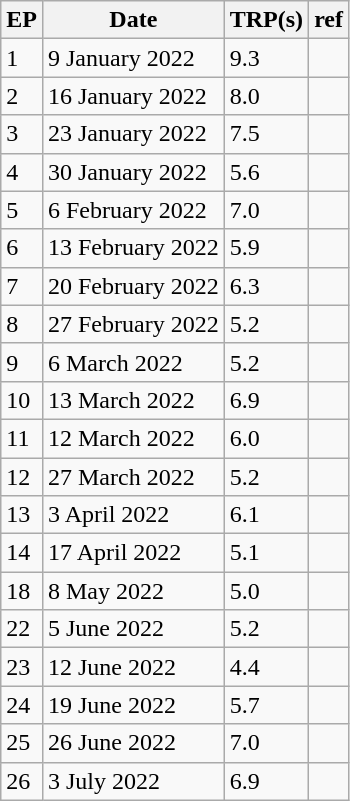<table class="wikitable">
<tr>
<th>EP</th>
<th>Date</th>
<th>TRP(s)</th>
<th>ref</th>
</tr>
<tr>
<td>1</td>
<td>9 January 2022</td>
<td>9.3</td>
<td></td>
</tr>
<tr>
<td>2</td>
<td>16 January 2022</td>
<td>8.0</td>
<td></td>
</tr>
<tr>
<td>3</td>
<td>23 January 2022</td>
<td>7.5</td>
<td></td>
</tr>
<tr>
<td>4</td>
<td>30 January 2022</td>
<td>5.6</td>
<td></td>
</tr>
<tr>
<td>5</td>
<td>6 February 2022</td>
<td>7.0</td>
<td></td>
</tr>
<tr>
<td>6</td>
<td>13 February 2022</td>
<td>5.9</td>
<td></td>
</tr>
<tr>
<td>7</td>
<td>20 February 2022</td>
<td>6.3</td>
<td></td>
</tr>
<tr>
<td>8</td>
<td>27 February 2022</td>
<td>5.2</td>
<td></td>
</tr>
<tr>
<td>9</td>
<td>6 March 2022</td>
<td>5.2</td>
<td></td>
</tr>
<tr>
<td>10</td>
<td>13 March 2022</td>
<td>6.9</td>
<td></td>
</tr>
<tr>
<td>11</td>
<td>12 March 2022</td>
<td>6.0</td>
<td></td>
</tr>
<tr>
<td>12</td>
<td>27 March 2022</td>
<td>5.2</td>
<td></td>
</tr>
<tr>
<td>13</td>
<td>3 April 2022</td>
<td>6.1</td>
<td></td>
</tr>
<tr>
<td>14</td>
<td>17 April 2022</td>
<td>5.1</td>
<td></td>
</tr>
<tr>
<td>18</td>
<td>8 May 2022</td>
<td>5.0</td>
<td></td>
</tr>
<tr>
<td>22</td>
<td>5 June 2022</td>
<td>5.2</td>
<td></td>
</tr>
<tr>
<td>23</td>
<td>12 June 2022</td>
<td>4.4</td>
<td></td>
</tr>
<tr>
<td>24</td>
<td>19 June 2022</td>
<td>5.7</td>
<td></td>
</tr>
<tr>
<td>25</td>
<td>26 June 2022</td>
<td>7.0</td>
<td></td>
</tr>
<tr>
<td>26</td>
<td>3 July 2022</td>
<td>6.9</td>
<td></td>
</tr>
</table>
